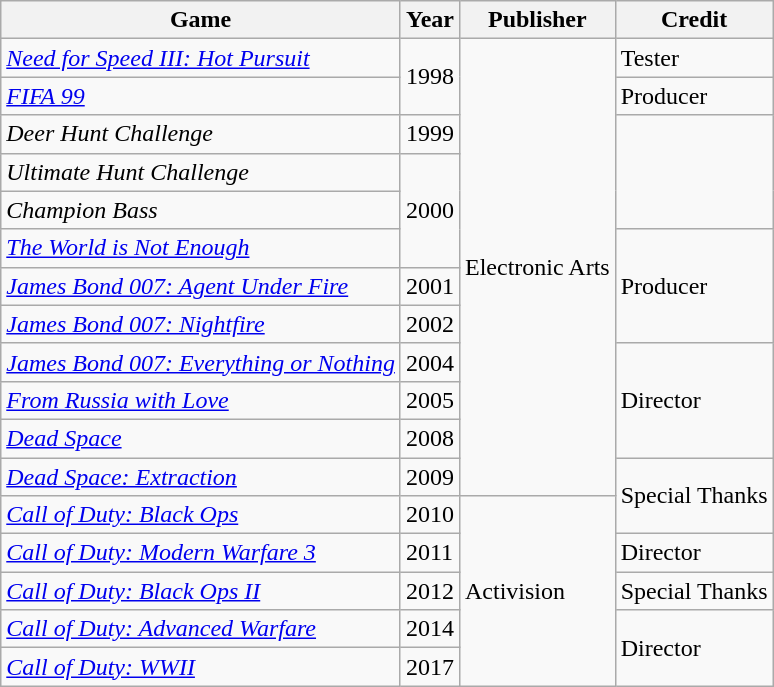<table class="wikitable sortable">
<tr>
<th>Game</th>
<th>Year</th>
<th>Publisher</th>
<th>Credit</th>
</tr>
<tr>
<td><em><a href='#'>Need for Speed III: Hot Pursuit</a></em></td>
<td rowspan=2>1998</td>
<td rowspan=12>Electronic Arts</td>
<td>Tester</td>
</tr>
<tr>
<td><em><a href='#'>FIFA 99</a></em></td>
<td>Producer</td>
</tr>
<tr>
<td><em>Deer Hunt Challenge</em></td>
<td>1999</td>
<td rowspan=3></td>
</tr>
<tr>
<td><em>Ultimate Hunt Challenge</em></td>
<td rowspan=3>2000</td>
</tr>
<tr>
<td><em>Champion Bass</em></td>
</tr>
<tr>
<td><em><a href='#'>The World is Not Enough</a></em></td>
<td rowspan=3>Producer</td>
</tr>
<tr>
<td><em><a href='#'>James Bond 007: Agent Under Fire</a></em></td>
<td>2001</td>
</tr>
<tr>
<td><em><a href='#'>James Bond 007: Nightfire</a></em></td>
<td>2002</td>
</tr>
<tr>
<td><em><a href='#'>James Bond 007: Everything or Nothing</a></em></td>
<td>2004</td>
<td rowspan=3>Director</td>
</tr>
<tr>
<td><em><a href='#'>From Russia with Love</a></em></td>
<td>2005</td>
</tr>
<tr>
<td><em><a href='#'>Dead Space</a></em></td>
<td>2008</td>
</tr>
<tr>
<td><em><a href='#'>Dead Space: Extraction</a></em></td>
<td>2009</td>
<td rowspan=2>Special Thanks</td>
</tr>
<tr>
<td><em><a href='#'>Call of Duty: Black Ops</a></em></td>
<td>2010</td>
<td rowspan=5>Activision</td>
</tr>
<tr>
<td><em><a href='#'>Call of Duty: Modern Warfare 3</a></em></td>
<td>2011</td>
<td>Director</td>
</tr>
<tr>
<td><em><a href='#'>Call of Duty: Black Ops II</a></em></td>
<td>2012</td>
<td>Special Thanks</td>
</tr>
<tr>
<td><em><a href='#'>Call of Duty: Advanced Warfare</a></em></td>
<td>2014</td>
<td rowspan=2>Director</td>
</tr>
<tr>
<td><em><a href='#'>Call of Duty: WWII</a></em></td>
<td>2017</td>
</tr>
</table>
